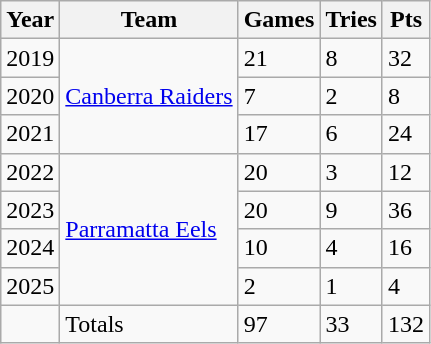<table class="wikitable">
<tr>
<th>Year</th>
<th>Team</th>
<th>Games</th>
<th>Tries</th>
<th>Pts</th>
</tr>
<tr>
<td>2019</td>
<td rowspan="3"> <a href='#'>Canberra Raiders</a></td>
<td>21</td>
<td>8</td>
<td>32</td>
</tr>
<tr>
<td>2020</td>
<td>7</td>
<td>2</td>
<td>8</td>
</tr>
<tr>
<td>2021</td>
<td>17</td>
<td>6</td>
<td>24</td>
</tr>
<tr>
<td>2022</td>
<td rowspan="4"> <a href='#'>Parramatta Eels</a></td>
<td>20</td>
<td>3</td>
<td>12</td>
</tr>
<tr>
<td>2023</td>
<td>20</td>
<td>9</td>
<td>36</td>
</tr>
<tr>
<td>2024</td>
<td>10</td>
<td>4</td>
<td>16</td>
</tr>
<tr>
<td>2025</td>
<td>2</td>
<td>1</td>
<td>4</td>
</tr>
<tr>
<td></td>
<td>Totals</td>
<td>97</td>
<td>33</td>
<td>132</td>
</tr>
</table>
